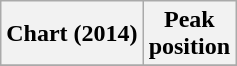<table class="wikitable sortable plainrowheaders" style="text-align:center">
<tr>
<th scope="col">Chart (2014)</th>
<th scope="col">Peak<br> position</th>
</tr>
<tr>
</tr>
</table>
